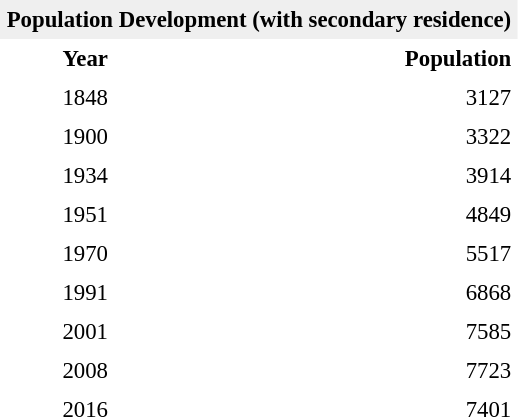<table class="toccolours" align="right" cellpadding="4" cellspacing="0" style="margin:0 1em 0 0; font-size: 95%;">
<tr>
<th colspan=2 bgcolor="#EFEFEF" align="center">Population Development (with secondary residence)</th>
</tr>
<tr>
<th align="center">Year</th>
<th align="right">Population</th>
</tr>
<tr>
<td align="center">1848</td>
<td align="right">3127</td>
</tr>
<tr>
<td align="center">1900</td>
<td align="right">3322</td>
</tr>
<tr>
<td align="center">1934</td>
<td align="right">3914</td>
</tr>
<tr>
<td align="center">1951</td>
<td align="right">4849</td>
</tr>
<tr>
<td align="center">1970</td>
<td align="right">5517</td>
</tr>
<tr>
<td align="center">1991</td>
<td align="right">6868</td>
</tr>
<tr>
<td align="center">2001</td>
<td align="right">7585</td>
</tr>
<tr>
<td align="center">2008</td>
<td align="right">7723</td>
</tr>
<tr>
<td align="center">2016</td>
<td align="right">7401</td>
</tr>
</table>
